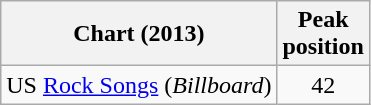<table class="wikitable">
<tr>
<th>Chart (2013)</th>
<th>Peak<br>position</th>
</tr>
<tr>
<td>US <a href='#'>Rock Songs</a> (<em>Billboard</em>)</td>
<td style="text-align:center;">42</td>
</tr>
</table>
